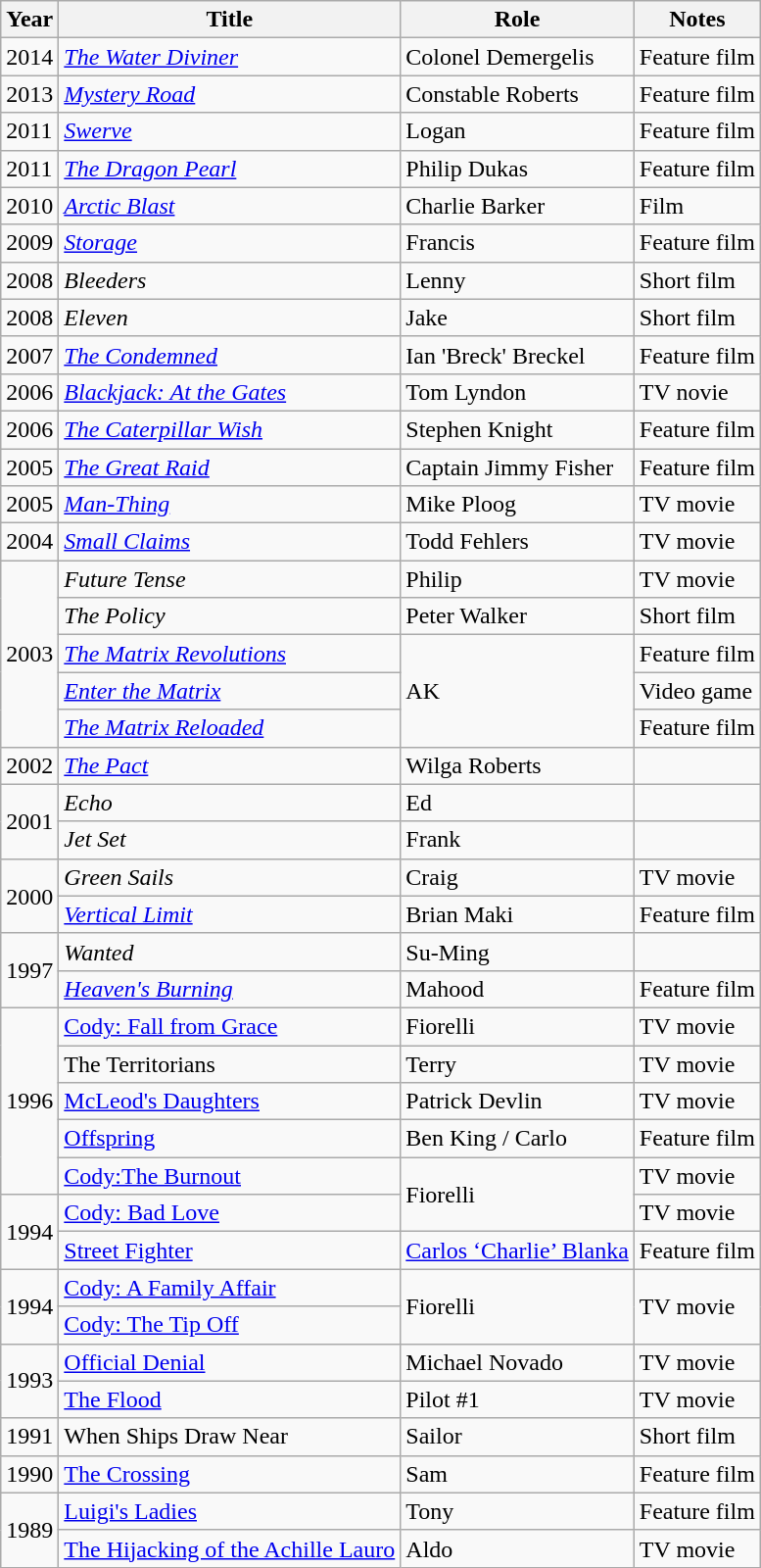<table class="wikitable">
<tr>
<th>Year</th>
<th>Title</th>
<th>Role</th>
<th>Notes</th>
</tr>
<tr>
<td>2014</td>
<td><em><a href='#'>The Water Diviner</a></em></td>
<td>Colonel Demergelis</td>
<td>Feature film</td>
</tr>
<tr>
<td>2013</td>
<td><em><a href='#'>Mystery Road</a></em></td>
<td>Constable Roberts</td>
<td>Feature film</td>
</tr>
<tr>
<td>2011</td>
<td><em><a href='#'>Swerve</a></em></td>
<td>Logan</td>
<td>Feature film</td>
</tr>
<tr>
<td>2011</td>
<td><em><a href='#'>The Dragon Pearl</a></em></td>
<td>Philip Dukas</td>
<td>Feature film</td>
</tr>
<tr>
<td>2010</td>
<td><em><a href='#'>Arctic Blast</a></em></td>
<td>Charlie Barker</td>
<td>Film</td>
</tr>
<tr>
<td>2009</td>
<td><em><a href='#'>Storage</a></em></td>
<td>Francis</td>
<td>Feature film</td>
</tr>
<tr>
<td>2008</td>
<td><em>Bleeders</em></td>
<td>Lenny</td>
<td>Short film</td>
</tr>
<tr>
<td>2008</td>
<td><em>Eleven</em></td>
<td>Jake</td>
<td>Short film</td>
</tr>
<tr>
<td>2007</td>
<td><em><a href='#'>The Condemned</a></em></td>
<td>Ian 'Breck' Breckel</td>
<td>Feature film</td>
</tr>
<tr>
<td>2006</td>
<td><em><a href='#'>Blackjack: At the Gates</a></em></td>
<td>Tom Lyndon</td>
<td>TV novie</td>
</tr>
<tr>
<td>2006</td>
<td><em><a href='#'>The Caterpillar Wish</a></em></td>
<td>Stephen Knight</td>
<td>Feature film</td>
</tr>
<tr>
<td>2005</td>
<td><em><a href='#'>The Great Raid</a></em></td>
<td>Captain Jimmy Fisher</td>
<td>Feature film</td>
</tr>
<tr>
<td>2005</td>
<td><em><a href='#'>Man-Thing</a></em></td>
<td>Mike Ploog</td>
<td>TV movie</td>
</tr>
<tr>
<td>2004</td>
<td><em><a href='#'>Small Claims</a></em></td>
<td>Todd Fehlers</td>
<td>TV movie</td>
</tr>
<tr>
<td rowspan="5">2003</td>
<td><em>Future Tense</em></td>
<td>Philip</td>
<td>TV movie</td>
</tr>
<tr>
<td><em>The Policy</em></td>
<td>Peter Walker</td>
<td>Short film</td>
</tr>
<tr>
<td><em><a href='#'>The Matrix Revolutions</a></em></td>
<td rowspan="3">AK</td>
<td>Feature film</td>
</tr>
<tr>
<td><em><a href='#'>Enter the Matrix</a></em></td>
<td>Video game</td>
</tr>
<tr>
<td><em><a href='#'>The Matrix Reloaded</a></em></td>
<td>Feature film</td>
</tr>
<tr>
<td>2002</td>
<td><em><a href='#'>The Pact</a></em></td>
<td>Wilga Roberts</td>
<td></td>
</tr>
<tr>
<td rowspan="2">2001</td>
<td><em>Echo</em></td>
<td>Ed</td>
<td></td>
</tr>
<tr>
<td><em>Jet Set</em></td>
<td>Frank</td>
<td></td>
</tr>
<tr>
<td rowspan="2">2000</td>
<td><em>Green Sails</em></td>
<td>Craig</td>
<td>TV movie</td>
</tr>
<tr>
<td><em><a href='#'>Vertical Limit</a></em></td>
<td>Brian Maki</td>
<td>Feature film</td>
</tr>
<tr>
<td rowspan="2">1997</td>
<td><em>Wanted</em></td>
<td>Su-Ming</td>
<td></td>
</tr>
<tr>
<td><em><a href='#'>Heaven's Burning</a></td>
<td>Mahood</td>
<td>Feature film</td>
</tr>
<tr>
<td rowspan="5">1996</td>
<td></em><a href='#'>Cody: Fall from Grace</a><em></td>
<td>Fiorelli</td>
<td>TV movie</td>
</tr>
<tr>
<td></em>The Territorians<em></td>
<td>Terry</td>
<td>TV movie</td>
</tr>
<tr>
<td></em><a href='#'>McLeod's Daughters</a><em></td>
<td>Patrick Devlin</td>
<td>TV movie</td>
</tr>
<tr>
<td></em><a href='#'>Offspring</a><em></td>
<td>Ben King / Carlo</td>
<td>Feature film</td>
</tr>
<tr>
<td></em><a href='#'>Cody:The Burnout</a><em></td>
<td rowspan="2">Fiorelli</td>
<td>TV movie</td>
</tr>
<tr>
<td rowspan="2">1994</td>
<td></em><a href='#'>Cody: Bad Love</a><em></td>
<td>TV movie</td>
</tr>
<tr>
<td></em><a href='#'>Street Fighter</a><em></td>
<td><a href='#'>Carlos ‘Charlie’ Blanka</a></td>
<td>Feature film</td>
</tr>
<tr>
<td rowspan="2">1994</td>
<td></em><a href='#'>Cody: A Family Affair</a><em></td>
<td rowspan="2">Fiorelli</td>
<td rowspan="2">TV movie</td>
</tr>
<tr>
<td></em><a href='#'>Cody: The Tip Off</a><em></td>
</tr>
<tr>
<td rowspan="2">1993</td>
<td></em><a href='#'>Official Denial</a><em></td>
<td>Michael Novado</td>
<td>TV movie</td>
</tr>
<tr>
<td></em><a href='#'>The Flood</a><em></td>
<td>Pilot #1</td>
<td>TV movie</td>
</tr>
<tr>
<td>1991</td>
<td></em>When Ships Draw Near<em></td>
<td>Sailor</td>
<td>Short film</td>
</tr>
<tr>
<td>1990</td>
<td></em><a href='#'>The Crossing</a><em></td>
<td>Sam</td>
<td>Feature film</td>
</tr>
<tr>
<td rowspan="2">1989</td>
<td></em><a href='#'>Luigi's Ladies</a><em></td>
<td>Tony</td>
<td>Feature film</td>
</tr>
<tr>
<td></em><a href='#'>The Hijacking of the Achille Lauro</a><em></td>
<td>Aldo</td>
<td>TV movie</td>
</tr>
</table>
